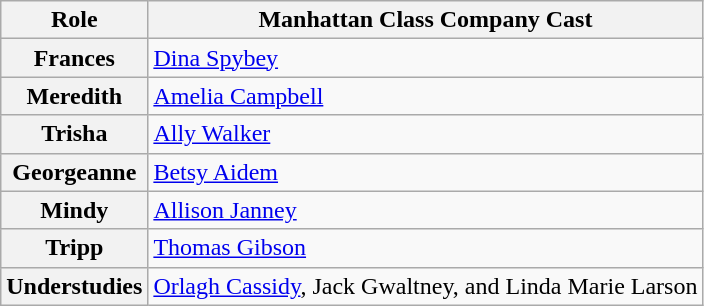<table class="wikitable sortable"*>
<tr>
<th>Role</th>
<th>Manhattan Class Company Cast</th>
</tr>
<tr>
<th>Frances</th>
<td><a href='#'>Dina Spybey</a></td>
</tr>
<tr>
<th>Meredith</th>
<td><a href='#'>Amelia Campbell</a></td>
</tr>
<tr>
<th>Trisha</th>
<td><a href='#'>Ally Walker</a></td>
</tr>
<tr>
<th>Georgeanne</th>
<td><a href='#'>Betsy Aidem</a></td>
</tr>
<tr>
<th>Mindy</th>
<td><a href='#'>Allison Janney</a></td>
</tr>
<tr>
<th>Tripp</th>
<td><a href='#'>Thomas Gibson</a></td>
</tr>
<tr>
<th>Understudies</th>
<td><a href='#'>Orlagh Cassidy</a>, Jack Gwaltney, and Linda Marie Larson</td>
</tr>
</table>
